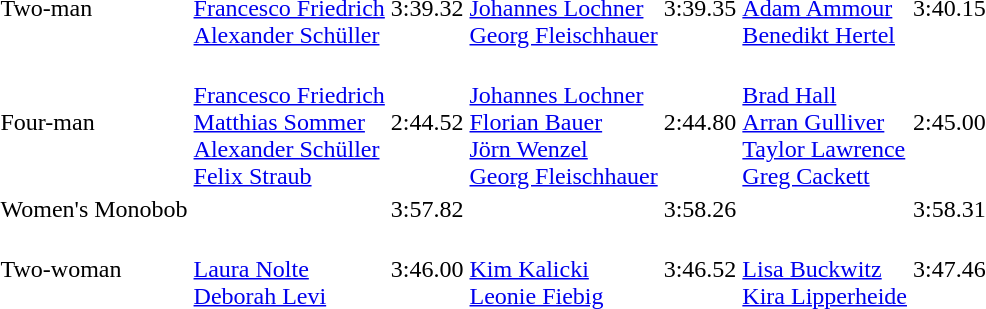<table>
<tr>
<td>Two-man<br></td>
<td><br><a href='#'>Francesco Friedrich</a><br><a href='#'>Alexander Schüller</a></td>
<td>3:39.32</td>
<td><br><a href='#'>Johannes Lochner</a><br><a href='#'>Georg Fleischhauer</a></td>
<td>3:39.35</td>
<td><br><a href='#'>Adam Ammour</a><br><a href='#'>Benedikt Hertel</a></td>
<td>3:40.15</td>
</tr>
<tr>
<td>Four-man<br></td>
<td><br><a href='#'>Francesco Friedrich</a><br><a href='#'>Matthias Sommer</a><br><a href='#'>Alexander Schüller</a><br><a href='#'>Felix Straub</a></td>
<td>2:44.52</td>
<td><br><a href='#'>Johannes Lochner</a><br><a href='#'>Florian Bauer</a><br><a href='#'>Jörn Wenzel</a><br><a href='#'>Georg Fleischhauer</a></td>
<td>2:44.80</td>
<td><br><a href='#'>Brad Hall</a><br><a href='#'>Arran Gulliver</a><br><a href='#'>Taylor Lawrence</a><br><a href='#'>Greg Cackett</a></td>
<td>2:45.00</td>
</tr>
<tr>
<td>Women's Monobob<br></td>
<td></td>
<td>3:57.82</td>
<td></td>
<td>3:58.26</td>
<td></td>
<td>3:58.31</td>
</tr>
<tr>
<td>Two-woman<br></td>
<td><br><a href='#'>Laura Nolte</a><br><a href='#'>Deborah Levi</a></td>
<td>3:46.00</td>
<td><br><a href='#'>Kim Kalicki</a><br><a href='#'>Leonie Fiebig</a></td>
<td>3:46.52</td>
<td><br><a href='#'>Lisa Buckwitz</a><br><a href='#'>Kira Lipperheide</a></td>
<td>3:47.46</td>
</tr>
</table>
